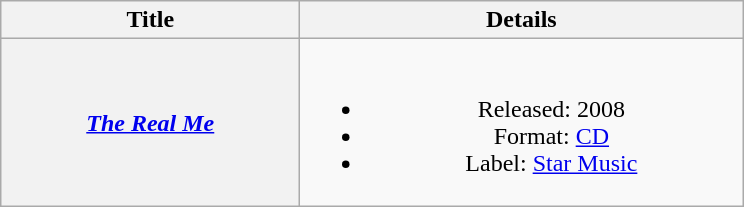<table class="wikitable plainrowheaders" style="text-align:center;">
<tr>
<th scope="col" style="width:12em;">Title</th>
<th scope="col" style="width:18em;">Details</th>
</tr>
<tr>
<th scope="row"><em><a href='#'>The Real Me</a></em></th>
<td><br><ul><li>Released: 2008</li><li>Format: <a href='#'>CD</a></li><li>Label: <a href='#'>Star Music</a></li></ul></td>
</tr>
</table>
